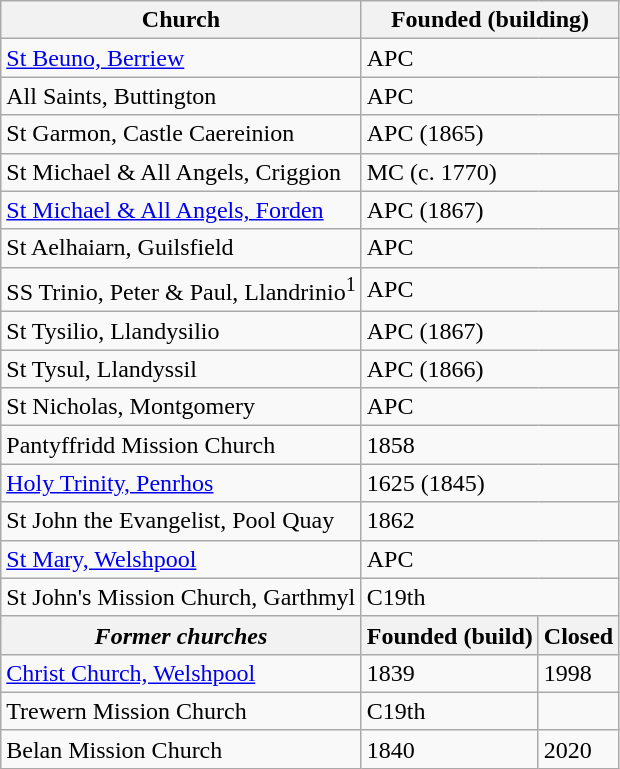<table class="wikitable">
<tr>
<th>Church</th>
<th colspan="2">Founded (building)</th>
</tr>
<tr>
<td><a href='#'>St Beuno, Berriew</a></td>
<td colspan="2">APC</td>
</tr>
<tr>
<td>All Saints, Buttington</td>
<td colspan="2">APC</td>
</tr>
<tr>
<td>St Garmon, Castle Caereinion</td>
<td colspan="2">APC (1865)</td>
</tr>
<tr>
<td>St Michael & All Angels, Criggion</td>
<td colspan="2">MC (c. 1770)</td>
</tr>
<tr>
<td><a href='#'>St Michael & All Angels, Forden</a></td>
<td colspan="2">APC (1867)</td>
</tr>
<tr>
<td>St Aelhaiarn, Guilsfield</td>
<td colspan="2">APC</td>
</tr>
<tr>
<td>SS Trinio, Peter & Paul, Llandrinio<sup>1</sup></td>
<td colspan="2">APC</td>
</tr>
<tr>
<td>St Tysilio, Llandysilio</td>
<td colspan="2">APC (1867)</td>
</tr>
<tr>
<td>St Tysul, Llandyssil</td>
<td colspan="2">APC (1866)</td>
</tr>
<tr>
<td>St Nicholas, Montgomery</td>
<td colspan="2">APC</td>
</tr>
<tr>
<td>Pantyffridd Mission Church</td>
<td colspan="2">1858</td>
</tr>
<tr>
<td><a href='#'>Holy Trinity, Penrhos</a></td>
<td colspan="2">1625 (1845)</td>
</tr>
<tr>
<td>St John the Evangelist, Pool Quay</td>
<td colspan="2">1862</td>
</tr>
<tr>
<td><a href='#'>St Mary, Welshpool</a></td>
<td colspan="2">APC</td>
</tr>
<tr>
<td>St John's Mission Church, Garthmyl</td>
<td colspan="2">C19th</td>
</tr>
<tr>
<th><em>Former churches</em></th>
<th>Founded (build)</th>
<th>Closed</th>
</tr>
<tr>
<td><a href='#'>Christ Church, Welshpool</a></td>
<td>1839</td>
<td>1998</td>
</tr>
<tr>
<td>Trewern Mission Church</td>
<td>C19th</td>
<td></td>
</tr>
<tr>
<td>Belan Mission Church</td>
<td>1840</td>
<td>2020</td>
</tr>
</table>
